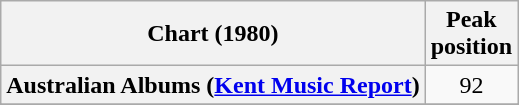<table class="wikitable sortable plainrowheaders" style="text-align:center;">
<tr>
<th scope="col">Chart (1980)</th>
<th scope="col">Peak<br>position</th>
</tr>
<tr>
<th scope="row">Australian Albums (<a href='#'>Kent Music Report</a>)</th>
<td align="center">92</td>
</tr>
<tr>
</tr>
<tr>
</tr>
</table>
